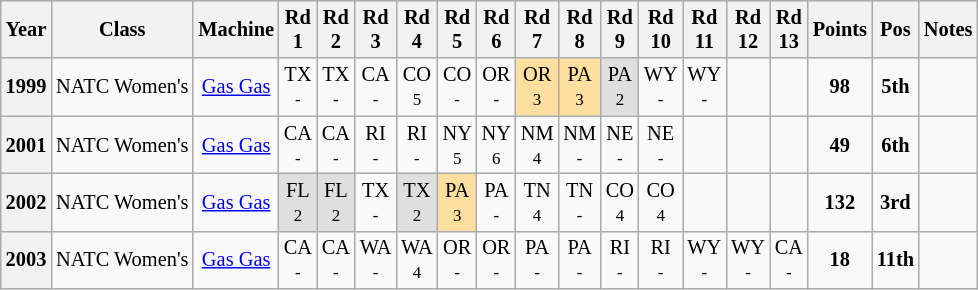<table class="wikitable" style="font-size: 85%; text-align:center">
<tr valign="top">
<th valign="middle">Year</th>
<th valign="middle">Class</th>
<th valign="middle">Machine</th>
<th>Rd<br>1</th>
<th>Rd<br>2</th>
<th>Rd<br>3</th>
<th>Rd<br>4</th>
<th>Rd<br>5</th>
<th>Rd<br>6</th>
<th>Rd<br>7</th>
<th>Rd<br>8</th>
<th>Rd<br>9</th>
<th>Rd<br>10</th>
<th>Rd<br>11</th>
<th>Rd<br>12</th>
<th>Rd<br>13</th>
<th valign="middle">Points</th>
<th valign="middle">Pos</th>
<th valign="middle">Notes</th>
</tr>
<tr>
<th>1999</th>
<td align="left"> NATC Women's</td>
<td><a href='#'>Gas Gas</a></td>
<td>TX<br><small>-</small></td>
<td>TX<br><small>-</small></td>
<td>CA<br><small>-</small></td>
<td>CO<br><small>5</small></td>
<td>CO<br><small>-</small></td>
<td>OR<br><small>-</small></td>
<td style="background:#FFDF9F;">OR<br><small>3</small></td>
<td style="background:#FFDF9F;">PA<br><small>3</small></td>
<td style="background:#DFDFDF;">PA<br><small>2</small></td>
<td>WY<br><small>-</small></td>
<td>WY<br><small>-</small></td>
<td></td>
<td></td>
<td><strong>98</strong></td>
<td><strong>5th</strong></td>
<td></td>
</tr>
<tr>
<th>2001</th>
<td align="left"> NATC Women's</td>
<td><a href='#'>Gas Gas</a></td>
<td>CA<br><small>-</small></td>
<td>CA<br><small>-</small></td>
<td>RI<br><small>-</small></td>
<td>RI<br><small>-</small></td>
<td>NY<br><small>5</small></td>
<td>NY<br><small>6</small></td>
<td>NM<br><small>4</small></td>
<td>NM<br><small>-</small></td>
<td>NE<br><small>-</small></td>
<td>NE<br><small>-</small></td>
<td></td>
<td></td>
<td></td>
<td><strong>49</strong></td>
<td><strong> 6th</strong></td>
<td></td>
</tr>
<tr>
<th>2002</th>
<td align="left"> NATC Women's</td>
<td><a href='#'>Gas Gas</a></td>
<td style="background:#dfdfdf;">FL<br><small>2</small></td>
<td style="background:#dfdfdf;">FL<br><small>2</small></td>
<td>TX<br><small>-</small></td>
<td style="background:#dfdfdf;">TX<br><small>2</small></td>
<td style="background:#ffdf9f;">PA<br><small>3</small></td>
<td>PA<br><small>-</small></td>
<td>TN<br><small>4</small></td>
<td>TN<br><small>-</small></td>
<td>CO<br><small>4</small></td>
<td>CO<br><small>4</small></td>
<td></td>
<td></td>
<td></td>
<td><strong>132</strong></td>
<td><strong>3rd</strong></td>
<td></td>
</tr>
<tr>
<th>2003</th>
<td align="left"> NATC Women's</td>
<td><a href='#'>Gas Gas</a></td>
<td>CA<br><small>-</small></td>
<td>CA<br><small>-</small></td>
<td>WA<br><small>-</small></td>
<td>WA<br><small>4</small></td>
<td>OR<br><small>-</small></td>
<td>OR<br><small>-</small></td>
<td>PA<br><small>-</small></td>
<td>PA<br><small>-</small></td>
<td>RI<br><small>-</small></td>
<td>RI<br><small>-</small></td>
<td>WY<br><small>-</small></td>
<td>WY<br><small>-</small></td>
<td>CA<br><small>-</small></td>
<td><strong>18</strong></td>
<td><strong>11th</strong></td>
<td></td>
</tr>
</table>
